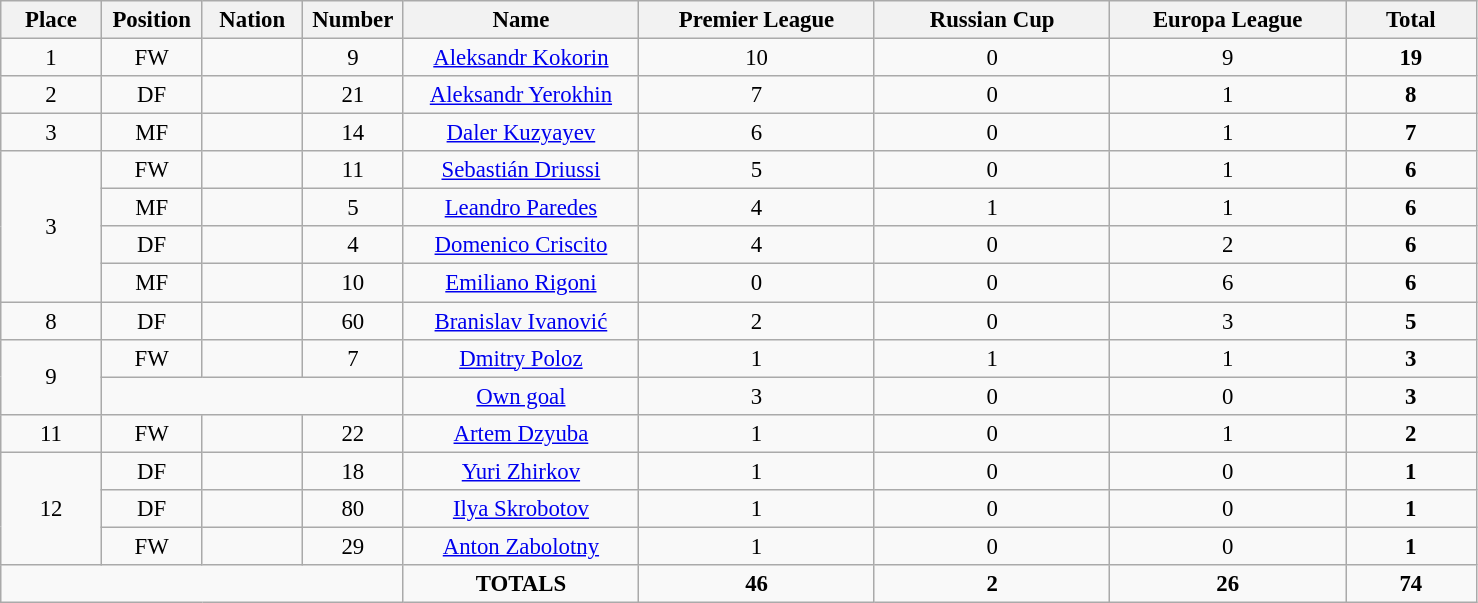<table class="wikitable" style="font-size: 95%; text-align: center;">
<tr>
<th width=60>Place</th>
<th width=60>Position</th>
<th width=60>Nation</th>
<th width=60>Number</th>
<th width=150>Name</th>
<th width=150>Premier League</th>
<th width=150>Russian Cup</th>
<th width=150>Europa League</th>
<th width=80><strong>Total</strong></th>
</tr>
<tr>
<td>1</td>
<td>FW</td>
<td></td>
<td>9</td>
<td><a href='#'>Aleksandr Kokorin</a></td>
<td>10</td>
<td>0</td>
<td>9</td>
<td><strong>19</strong></td>
</tr>
<tr>
<td>2</td>
<td>DF</td>
<td></td>
<td>21</td>
<td><a href='#'>Aleksandr Yerokhin</a></td>
<td>7</td>
<td>0</td>
<td>1</td>
<td><strong>8</strong></td>
</tr>
<tr>
<td>3</td>
<td>MF</td>
<td></td>
<td>14</td>
<td><a href='#'>Daler Kuzyayev</a></td>
<td>6</td>
<td>0</td>
<td>1</td>
<td><strong>7</strong></td>
</tr>
<tr>
<td rowspan="4">3</td>
<td>FW</td>
<td></td>
<td>11</td>
<td><a href='#'>Sebastián Driussi</a></td>
<td>5</td>
<td>0</td>
<td>1</td>
<td><strong>6</strong></td>
</tr>
<tr>
<td>MF</td>
<td></td>
<td>5</td>
<td><a href='#'>Leandro Paredes</a></td>
<td>4</td>
<td>1</td>
<td>1</td>
<td><strong>6</strong></td>
</tr>
<tr>
<td>DF</td>
<td></td>
<td>4</td>
<td><a href='#'>Domenico Criscito</a></td>
<td>4</td>
<td>0</td>
<td>2</td>
<td><strong>6</strong></td>
</tr>
<tr>
<td>MF</td>
<td></td>
<td>10</td>
<td><a href='#'>Emiliano Rigoni</a></td>
<td>0</td>
<td>0</td>
<td>6</td>
<td><strong>6</strong></td>
</tr>
<tr>
<td>8</td>
<td>DF</td>
<td></td>
<td>60</td>
<td><a href='#'>Branislav Ivanović</a></td>
<td>2</td>
<td>0</td>
<td>3</td>
<td><strong>5</strong></td>
</tr>
<tr>
<td rowspan="2">9</td>
<td>FW</td>
<td></td>
<td>7</td>
<td><a href='#'>Dmitry Poloz</a></td>
<td>1</td>
<td>1</td>
<td>1</td>
<td><strong>3</strong></td>
</tr>
<tr>
<td colspan="3"></td>
<td><a href='#'>Own goal</a></td>
<td>3</td>
<td>0</td>
<td>0</td>
<td><strong>3</strong></td>
</tr>
<tr>
<td>11</td>
<td>FW</td>
<td></td>
<td>22</td>
<td><a href='#'>Artem Dzyuba</a></td>
<td>1</td>
<td>0</td>
<td>1</td>
<td><strong>2</strong></td>
</tr>
<tr>
<td rowspan="3">12</td>
<td>DF</td>
<td></td>
<td>18</td>
<td><a href='#'>Yuri Zhirkov</a></td>
<td>1</td>
<td>0</td>
<td>0</td>
<td><strong>1</strong></td>
</tr>
<tr>
<td>DF</td>
<td></td>
<td>80</td>
<td><a href='#'>Ilya Skrobotov</a></td>
<td>1</td>
<td>0</td>
<td>0</td>
<td><strong>1</strong></td>
</tr>
<tr>
<td>FW</td>
<td></td>
<td>29</td>
<td><a href='#'>Anton Zabolotny</a></td>
<td>1</td>
<td>0</td>
<td>0</td>
<td><strong>1</strong></td>
</tr>
<tr>
<td colspan="4"></td>
<td><strong>TOTALS</strong></td>
<td><strong>46</strong></td>
<td><strong>2</strong></td>
<td><strong>26</strong></td>
<td><strong>74</strong></td>
</tr>
</table>
